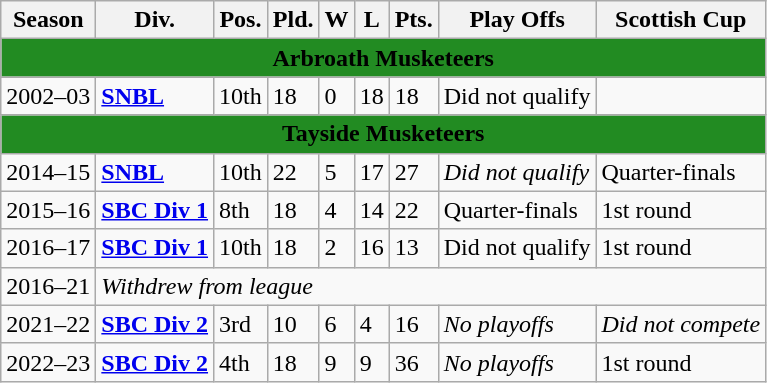<table class="wikitable">
<tr>
<th>Season</th>
<th>Div.</th>
<th>Pos.</th>
<th>Pld.</th>
<th>W</th>
<th>L</th>
<th>Pts.</th>
<th>Play Offs</th>
<th>Scottish Cup</th>
</tr>
<tr>
<td colspan="10" align=center bgcolor="#228B22"><span><strong>Arbroath Musketeers</strong></span></td>
</tr>
<tr>
<td>2002–03</td>
<td><strong><a href='#'>SNBL</a></strong></td>
<td>10th</td>
<td>18</td>
<td>0</td>
<td>18</td>
<td>18</td>
<td>Did not qualify</td>
<td></td>
</tr>
<tr>
<td colspan="10" align=center bgcolor="#228B22"><span><strong>Tayside Musketeers</strong></span></td>
</tr>
<tr>
<td>2014–15</td>
<td><strong><a href='#'>SNBL</a></strong></td>
<td>10th</td>
<td>22</td>
<td>5</td>
<td>17</td>
<td>27</td>
<td><em>Did not qualify</em></td>
<td>Quarter-finals</td>
</tr>
<tr>
<td>2015–16</td>
<td><strong><a href='#'>SBC Div 1</a></strong></td>
<td>8th</td>
<td>18</td>
<td>4</td>
<td>14</td>
<td>22</td>
<td>Quarter-finals</td>
<td>1st round</td>
</tr>
<tr>
<td>2016–17</td>
<td><strong><a href='#'>SBC Div 1</a></strong></td>
<td>10th</td>
<td>18</td>
<td>2</td>
<td>16</td>
<td>13</td>
<td>Did not qualify</td>
<td>1st round</td>
</tr>
<tr>
<td>2016–21</td>
<td colspan=10><em>Withdrew from league</em></td>
</tr>
<tr>
<td>2021–22</td>
<td><strong><a href='#'>SBC Div 2</a></strong></td>
<td>3rd</td>
<td>10</td>
<td>6</td>
<td>4</td>
<td>16</td>
<td><em>No playoffs</em></td>
<td><em>Did not compete </em></td>
</tr>
<tr>
<td>2022–23</td>
<td><strong><a href='#'>SBC Div 2</a></strong></td>
<td>4th</td>
<td>18</td>
<td>9</td>
<td>9</td>
<td>36</td>
<td><em>No playoffs</em></td>
<td>1st round</td>
</tr>
</table>
